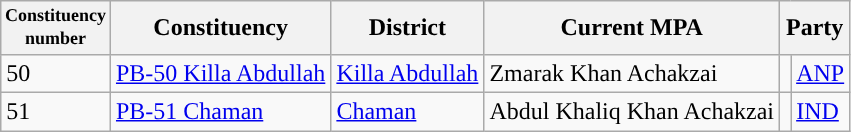<table class="wikitable">
<tr>
<th width="50px" style="font-size:75%">Constituency number</th>
<th>Constituency</th>
<th>District</th>
<th>Current MPA</th>
<th colspan="2">Party</th>
</tr>
<tr>
<td>50</td>
<td><a href='#'>PB-50 Killa Abdullah</a></td>
<td><a href='#'>Killa Abdullah</a></td>
<td>Zmarak Khan Achakzai</td>
<td></td>
<td><a href='#'>ANP</a></td>
</tr>
<tr>
<td>51</td>
<td><a href='#'>PB-51 Chaman</a></td>
<td><a href='#'>Chaman</a></td>
<td>Abdul Khaliq Khan Achakzai</td>
<td></td>
<td><a href='#'>IND</a></td>
</tr>
</table>
